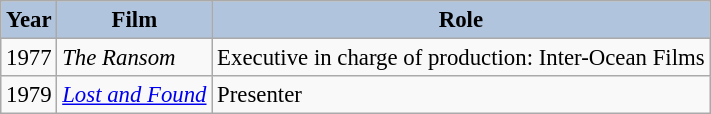<table class="wikitable" style="font-size:95%;">
<tr>
<th style="background:#B0C4DE;">Year</th>
<th style="background:#B0C4DE;">Film</th>
<th style="background:#B0C4DE;">Role</th>
</tr>
<tr>
<td>1977</td>
<td><em>The Ransom</em></td>
<td>Executive in charge of production: Inter-Ocean Films</td>
</tr>
<tr>
<td>1979</td>
<td><em><a href='#'>Lost and Found</a></em></td>
<td>Presenter</td>
</tr>
</table>
